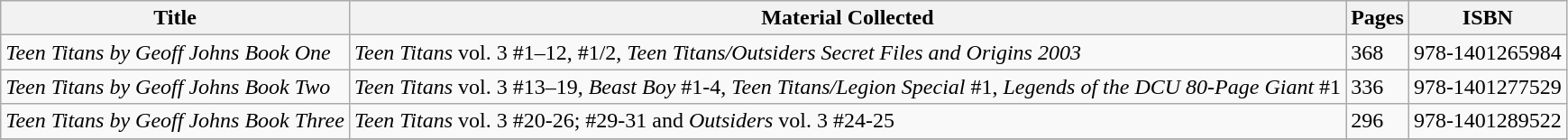<table class="wikitable">
<tr>
<th><strong>Title</strong></th>
<th>Material Collected</th>
<th>Pages</th>
<th>ISBN</th>
</tr>
<tr>
<td><em>Teen Titans by Geoff Johns Book One</em></td>
<td><em>Teen Titans</em> vol. 3 #1–12, #1/2, <em>Teen Titans/Outsiders Secret Files and Origins 2003</em></td>
<td>368</td>
<td>978-1401265984</td>
</tr>
<tr>
<td><em>Teen Titans by Geoff Johns Book Two</em></td>
<td><em>Teen Titans</em> vol. 3 #13–19, <em>Beast Boy</em> #1-4, <em>Teen Titans/Legion Special</em> #1, <em>Legends of the DCU 80-Page Giant</em> #1</td>
<td>336</td>
<td>978-1401277529</td>
</tr>
<tr>
<td><em>Teen Titans by Geoff Johns Book Three</em></td>
<td><em>Teen Titans</em> vol. 3 #20-26; #29-31 and <em>Outsiders</em> vol. 3 #24-25</td>
<td>296</td>
<td>978-1401289522</td>
</tr>
<tr>
</tr>
</table>
